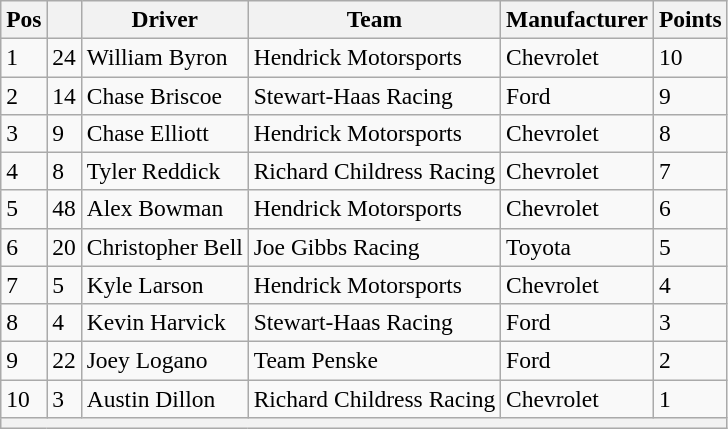<table class="wikitable" style="font-size:98%">
<tr>
<th>Pos</th>
<th></th>
<th>Driver</th>
<th>Team</th>
<th>Manufacturer</th>
<th>Points</th>
</tr>
<tr>
<td>1</td>
<td>24</td>
<td>William Byron</td>
<td>Hendrick Motorsports</td>
<td>Chevrolet</td>
<td>10</td>
</tr>
<tr>
<td>2</td>
<td>14</td>
<td>Chase Briscoe</td>
<td>Stewart-Haas Racing</td>
<td>Ford</td>
<td>9</td>
</tr>
<tr>
<td>3</td>
<td>9</td>
<td>Chase Elliott</td>
<td>Hendrick Motorsports</td>
<td>Chevrolet</td>
<td>8</td>
</tr>
<tr>
<td>4</td>
<td>8</td>
<td>Tyler Reddick</td>
<td>Richard Childress Racing</td>
<td>Chevrolet</td>
<td>7</td>
</tr>
<tr>
<td>5</td>
<td>48</td>
<td>Alex Bowman</td>
<td>Hendrick Motorsports</td>
<td>Chevrolet</td>
<td>6</td>
</tr>
<tr>
<td>6</td>
<td>20</td>
<td>Christopher Bell</td>
<td>Joe Gibbs Racing</td>
<td>Toyota</td>
<td>5</td>
</tr>
<tr>
<td>7</td>
<td>5</td>
<td>Kyle Larson</td>
<td>Hendrick Motorsports</td>
<td>Chevrolet</td>
<td>4</td>
</tr>
<tr>
<td>8</td>
<td>4</td>
<td>Kevin Harvick</td>
<td>Stewart-Haas Racing</td>
<td>Ford</td>
<td>3</td>
</tr>
<tr>
<td>9</td>
<td>22</td>
<td>Joey Logano</td>
<td>Team Penske</td>
<td>Ford</td>
<td>2</td>
</tr>
<tr>
<td>10</td>
<td>3</td>
<td>Austin Dillon</td>
<td>Richard Childress Racing</td>
<td>Chevrolet</td>
<td>1</td>
</tr>
<tr>
<th colspan="6"></th>
</tr>
</table>
